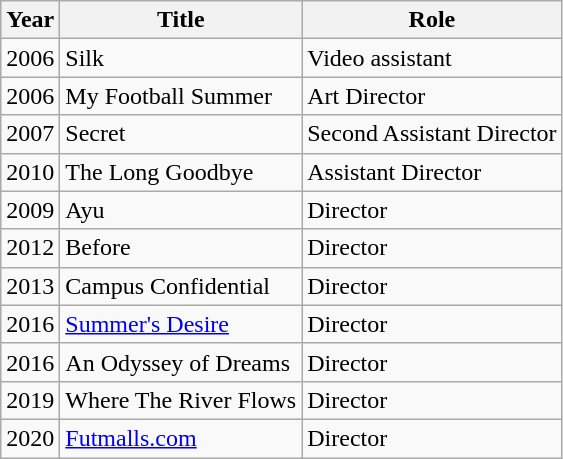<table class="wikitable">
<tr>
<th>Year</th>
<th>Title</th>
<th>Role</th>
</tr>
<tr>
<td>2006</td>
<td>Silk</td>
<td>Video assistant</td>
</tr>
<tr>
<td>2006</td>
<td>My Football Summer</td>
<td>Art Director</td>
</tr>
<tr>
<td>2007</td>
<td>Secret</td>
<td>Second Assistant Director</td>
</tr>
<tr>
<td>2010</td>
<td>The Long Goodbye</td>
<td>Assistant Director</td>
</tr>
<tr>
<td>2009</td>
<td>Ayu</td>
<td>Director</td>
</tr>
<tr>
<td>2012</td>
<td>Before</td>
<td>Director</td>
</tr>
<tr>
<td>2013</td>
<td>Campus Confidential</td>
<td>Director</td>
</tr>
<tr>
<td>2016</td>
<td><a href='#'>Summer's Desire</a></td>
<td>Director</td>
</tr>
<tr>
<td>2016</td>
<td>An Odyssey of Dreams</td>
<td>Director</td>
</tr>
<tr>
<td>2019</td>
<td>Where The River Flows</td>
<td>Director</td>
</tr>
<tr>
<td>2020</td>
<td><a href='#'>Futmalls.com</a></td>
<td>Director</td>
</tr>
</table>
